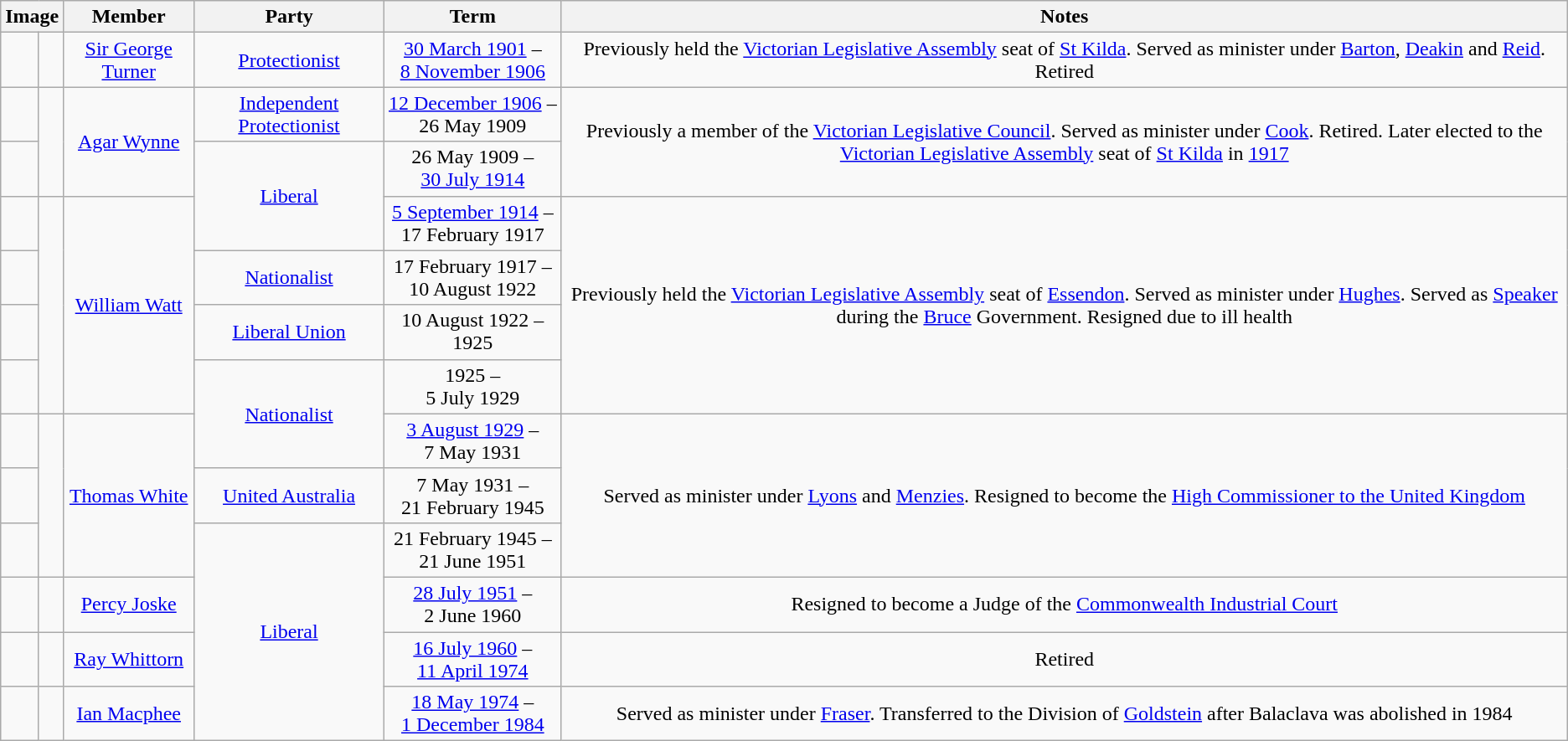<table class=wikitable style="text-align:center">
<tr>
<th colspan=2>Image</th>
<th>Member</th>
<th>Party</th>
<th>Term</th>
<th>Notes</th>
</tr>
<tr>
<td> </td>
<td></td>
<td><a href='#'>Sir George Turner</a><br></td>
<td><a href='#'>Protectionist</a></td>
<td nowrap><a href='#'>30 March 1901</a> –<br><a href='#'>8 November 1906</a></td>
<td>Previously held the <a href='#'>Victorian Legislative Assembly</a> seat of <a href='#'>St Kilda</a>. Served as minister under <a href='#'>Barton</a>, <a href='#'>Deakin</a> and <a href='#'>Reid</a>. Retired</td>
</tr>
<tr>
<td> </td>
<td rowspan=2></td>
<td rowspan=2><a href='#'>Agar Wynne</a><br></td>
<td><a href='#'>Independent Protectionist</a></td>
<td nowrap><a href='#'>12 December 1906</a> –<br>26 May 1909</td>
<td rowspan=2>Previously a member of the <a href='#'>Victorian Legislative Council</a>. Served as minister under <a href='#'>Cook</a>. Retired. Later elected to the <a href='#'>Victorian Legislative Assembly</a> seat of <a href='#'>St Kilda</a> in <a href='#'>1917</a></td>
</tr>
<tr>
<td> </td>
<td rowspan="2"><a href='#'>Liberal</a></td>
<td nowrap>26 May 1909 –<br><a href='#'>30 July 1914</a></td>
</tr>
<tr>
<td> </td>
<td rowspan=4></td>
<td rowspan=4><a href='#'>William Watt</a><br></td>
<td nowrap><a href='#'>5 September 1914</a> –<br>17 February 1917</td>
<td rowspan=4>Previously held the <a href='#'>Victorian Legislative Assembly</a> seat of <a href='#'>Essendon</a>. Served as minister under <a href='#'>Hughes</a>. Served as <a href='#'>Speaker</a> during the <a href='#'>Bruce</a> Government. Resigned due to ill health</td>
</tr>
<tr>
<td> </td>
<td nowrap><a href='#'>Nationalist</a></td>
<td nowrap>17 February 1917 –<br>10 August 1922</td>
</tr>
<tr>
<td> </td>
<td nowrap><a href='#'>Liberal Union</a></td>
<td nowrap>10 August 1922 –<br>1925</td>
</tr>
<tr>
<td> </td>
<td rowspan="2"><a href='#'>Nationalist</a></td>
<td nowrap>1925 –<br>5 July 1929</td>
</tr>
<tr>
<td> </td>
<td rowspan=3></td>
<td rowspan=3><a href='#'>Thomas White</a><br></td>
<td nowrap><a href='#'>3 August 1929</a> –<br>7 May 1931</td>
<td rowspan=3>Served as minister under <a href='#'>Lyons</a> and <a href='#'>Menzies</a>. Resigned to become the <a href='#'>High Commissioner to the United Kingdom</a></td>
</tr>
<tr>
<td> </td>
<td nowrap><a href='#'>United Australia</a></td>
<td nowrap>7 May 1931 –<br>21 February 1945</td>
</tr>
<tr>
<td> </td>
<td rowspan="4"><a href='#'>Liberal</a></td>
<td nowrap>21 February 1945 –<br>21 June 1951</td>
</tr>
<tr>
<td> </td>
<td></td>
<td><a href='#'>Percy Joske</a><br></td>
<td nowrap><a href='#'>28 July 1951</a> –<br>2 June 1960</td>
<td>Resigned to become a Judge of the <a href='#'>Commonwealth Industrial Court</a></td>
</tr>
<tr>
<td> </td>
<td></td>
<td><a href='#'>Ray Whittorn</a><br></td>
<td nowrap><a href='#'>16 July 1960</a> –<br><a href='#'>11 April 1974</a></td>
<td>Retired</td>
</tr>
<tr>
<td> </td>
<td></td>
<td><a href='#'>Ian Macphee</a><br></td>
<td nowrap><a href='#'>18 May 1974</a> –<br><a href='#'>1 December 1984</a></td>
<td>Served as minister under <a href='#'>Fraser</a>. Transferred to the Division of <a href='#'>Goldstein</a> after Balaclava was abolished in 1984</td>
</tr>
</table>
